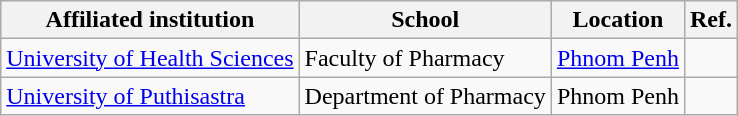<table class="wikitable sortable">
<tr>
<th>Affiliated institution</th>
<th>School</th>
<th>Location</th>
<th>Ref.</th>
</tr>
<tr>
<td><a href='#'>University of Health Sciences</a></td>
<td>Faculty of Pharmacy</td>
<td><a href='#'>Phnom Penh</a></td>
<td></td>
</tr>
<tr>
<td><a href='#'>University of Puthisastra</a></td>
<td>Department of Pharmacy</td>
<td>Phnom Penh</td>
<td></td>
</tr>
</table>
